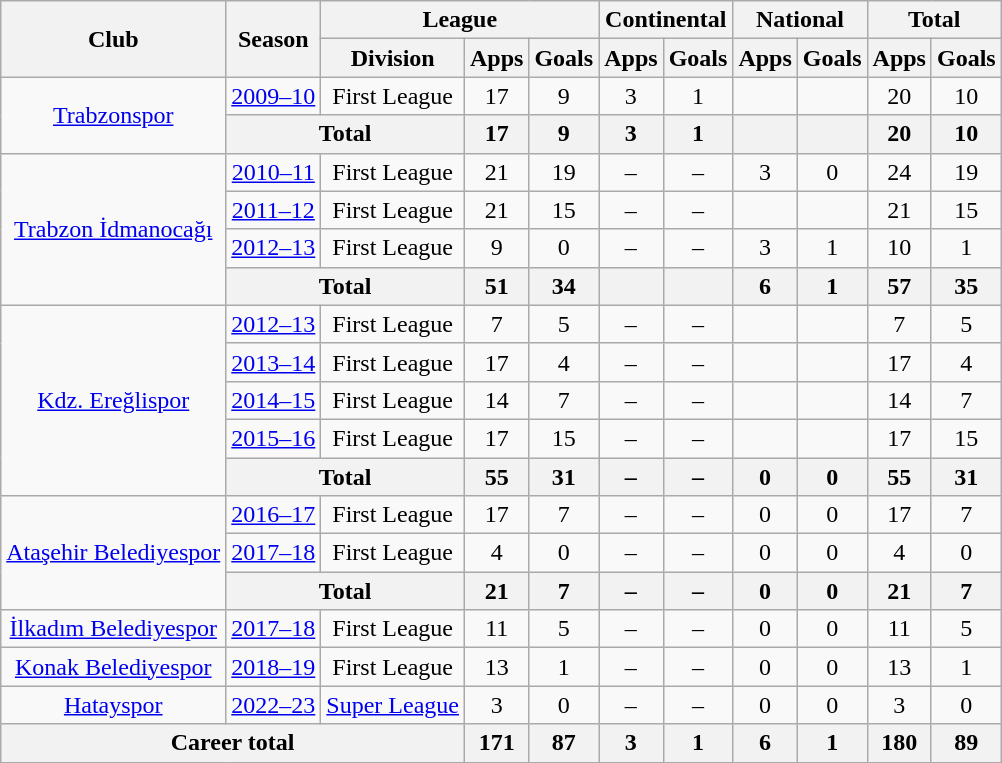<table class="wikitable" style="text-align: center;">
<tr>
<th rowspan=2>Club</th>
<th rowspan=2>Season</th>
<th colspan=3>League</th>
<th colspan=2>Continental</th>
<th colspan=2>National</th>
<th colspan=2>Total</th>
</tr>
<tr>
<th>Division</th>
<th>Apps</th>
<th>Goals</th>
<th>Apps</th>
<th>Goals</th>
<th>Apps</th>
<th>Goals</th>
<th>Apps</th>
<th>Goals</th>
</tr>
<tr>
<td rowspan=2><a href='#'>Trabzonspor</a></td>
<td><a href='#'>2009–10</a></td>
<td>First League</td>
<td>17</td>
<td>9</td>
<td>3</td>
<td>1</td>
<td></td>
<td></td>
<td>20</td>
<td>10</td>
</tr>
<tr>
<th colspan=2>Total</th>
<th>17</th>
<th>9</th>
<th>3</th>
<th>1</th>
<th></th>
<th></th>
<th>20</th>
<th>10</th>
</tr>
<tr>
<td rowspan=4><a href='#'>Trabzon İdmanocağı</a></td>
<td><a href='#'>2010–11</a></td>
<td>First League</td>
<td>21</td>
<td>19</td>
<td>–</td>
<td>–</td>
<td>3</td>
<td>0</td>
<td>24</td>
<td>19</td>
</tr>
<tr>
<td><a href='#'>2011–12</a></td>
<td>First League</td>
<td>21</td>
<td>15</td>
<td>–</td>
<td>–</td>
<td></td>
<td></td>
<td>21</td>
<td>15</td>
</tr>
<tr>
<td><a href='#'>2012–13</a></td>
<td>First League</td>
<td>9</td>
<td>0</td>
<td>–</td>
<td>–</td>
<td>3</td>
<td>1</td>
<td>10</td>
<td>1</td>
</tr>
<tr>
<th colspan=2>Total</th>
<th>51</th>
<th>34</th>
<th></th>
<th></th>
<th>6</th>
<th>1</th>
<th>57</th>
<th>35</th>
</tr>
<tr>
<td rowspan=5><a href='#'>Kdz. Ereğlispor</a></td>
<td><a href='#'>2012–13</a></td>
<td>First League</td>
<td>7</td>
<td>5</td>
<td>–</td>
<td>–</td>
<td></td>
<td></td>
<td>7</td>
<td>5</td>
</tr>
<tr>
<td><a href='#'>2013–14</a></td>
<td>First League</td>
<td>17</td>
<td>4</td>
<td>–</td>
<td>–</td>
<td></td>
<td></td>
<td>17</td>
<td>4</td>
</tr>
<tr>
<td><a href='#'>2014–15</a></td>
<td>First League</td>
<td>14</td>
<td>7</td>
<td>–</td>
<td>–</td>
<td></td>
<td></td>
<td>14</td>
<td>7</td>
</tr>
<tr>
<td><a href='#'>2015–16</a></td>
<td>First League</td>
<td>17</td>
<td>15</td>
<td>–</td>
<td>–</td>
<td></td>
<td></td>
<td>17</td>
<td>15</td>
</tr>
<tr>
<th colspan=2>Total</th>
<th>55</th>
<th>31</th>
<th>–</th>
<th>–</th>
<th>0</th>
<th>0</th>
<th>55</th>
<th>31</th>
</tr>
<tr>
<td rowspan=3><a href='#'>Ataşehir Belediyespor</a></td>
<td><a href='#'>2016–17</a></td>
<td>First League</td>
<td>17</td>
<td>7</td>
<td>–</td>
<td>–</td>
<td>0</td>
<td>0</td>
<td>17</td>
<td>7</td>
</tr>
<tr>
<td><a href='#'>2017–18</a></td>
<td>First League</td>
<td>4</td>
<td>0</td>
<td>–</td>
<td>–</td>
<td>0</td>
<td>0</td>
<td>4</td>
<td>0</td>
</tr>
<tr>
<th colspan=2>Total</th>
<th>21</th>
<th>7</th>
<th>–</th>
<th>–</th>
<th>0</th>
<th>0</th>
<th>21</th>
<th>7</th>
</tr>
<tr>
<td><a href='#'>İlkadım Belediyespor</a></td>
<td><a href='#'>2017–18</a></td>
<td>First League</td>
<td>11</td>
<td>5</td>
<td>–</td>
<td>–</td>
<td>0</td>
<td>0</td>
<td>11</td>
<td>5</td>
</tr>
<tr>
<td><a href='#'>Konak Belediyespor</a></td>
<td><a href='#'>2018–19</a></td>
<td>First League</td>
<td>13</td>
<td>1</td>
<td>–</td>
<td>–</td>
<td>0</td>
<td>0</td>
<td>13</td>
<td>1</td>
</tr>
<tr>
<td><a href='#'>Hatayspor</a></td>
<td><a href='#'>2022–23</a></td>
<td><a href='#'>Super League</a></td>
<td>3</td>
<td>0</td>
<td>–</td>
<td>–</td>
<td>0</td>
<td>0</td>
<td>3</td>
<td>0</td>
</tr>
<tr>
<th colspan=3>Career total</th>
<th>171</th>
<th>87</th>
<th>3</th>
<th>1</th>
<th>6</th>
<th>1</th>
<th>180</th>
<th>89</th>
</tr>
</table>
